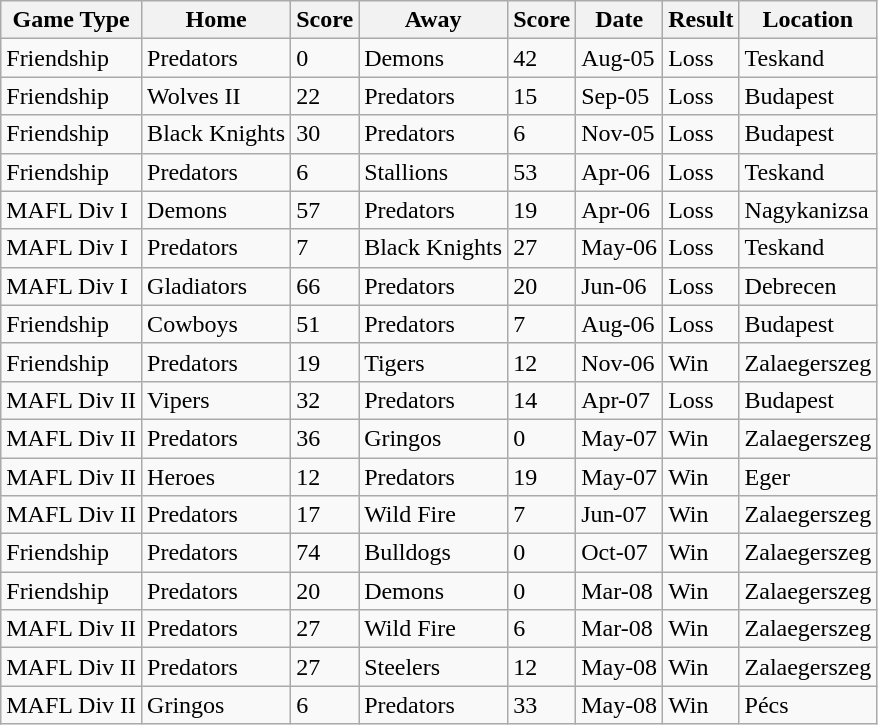<table class="wikitable">
<tr>
<th>Game Type</th>
<th>Home</th>
<th>Score</th>
<th>Away</th>
<th>Score</th>
<th>Date</th>
<th>Result</th>
<th>Location</th>
</tr>
<tr>
<td>Friendship</td>
<td>Predators</td>
<td>0</td>
<td>Demons</td>
<td>42</td>
<td>Aug-05</td>
<td>Loss</td>
<td>Teskand</td>
</tr>
<tr>
<td>Friendship</td>
<td>Wolves II</td>
<td>22</td>
<td>Predators</td>
<td>15</td>
<td>Sep-05</td>
<td>Loss</td>
<td>Budapest</td>
</tr>
<tr>
<td>Friendship</td>
<td>Black Knights</td>
<td>30</td>
<td>Predators</td>
<td>6</td>
<td>Nov-05</td>
<td>Loss</td>
<td>Budapest</td>
</tr>
<tr>
<td>Friendship</td>
<td>Predators</td>
<td>6</td>
<td>Stallions</td>
<td>53</td>
<td>Apr-06</td>
<td>Loss</td>
<td>Teskand</td>
</tr>
<tr>
<td>MAFL Div I</td>
<td>Demons</td>
<td>57</td>
<td>Predators</td>
<td>19</td>
<td>Apr-06</td>
<td>Loss</td>
<td>Nagykanizsa</td>
</tr>
<tr>
<td>MAFL Div I</td>
<td>Predators</td>
<td>7</td>
<td>Black Knights</td>
<td>27</td>
<td>May-06</td>
<td>Loss</td>
<td>Teskand</td>
</tr>
<tr>
<td>MAFL Div I</td>
<td>Gladiators</td>
<td>66</td>
<td>Predators</td>
<td>20</td>
<td>Jun-06</td>
<td>Loss</td>
<td>Debrecen</td>
</tr>
<tr>
<td>Friendship</td>
<td>Cowboys</td>
<td>51</td>
<td>Predators</td>
<td>7</td>
<td>Aug-06</td>
<td>Loss</td>
<td>Budapest</td>
</tr>
<tr>
<td>Friendship</td>
<td>Predators</td>
<td>19</td>
<td>Tigers</td>
<td>12</td>
<td>Nov-06</td>
<td>Win</td>
<td>Zalaegerszeg</td>
</tr>
<tr>
<td>MAFL Div II</td>
<td>Vipers</td>
<td>32</td>
<td>Predators</td>
<td>14</td>
<td>Apr-07</td>
<td>Loss</td>
<td>Budapest</td>
</tr>
<tr>
<td>MAFL Div II</td>
<td>Predators</td>
<td>36</td>
<td>Gringos</td>
<td>0</td>
<td>May-07</td>
<td>Win</td>
<td>Zalaegerszeg</td>
</tr>
<tr>
<td>MAFL Div II</td>
<td>Heroes</td>
<td>12</td>
<td>Predators</td>
<td>19</td>
<td>May-07</td>
<td>Win</td>
<td>Eger</td>
</tr>
<tr>
<td>MAFL Div II</td>
<td>Predators</td>
<td>17</td>
<td>Wild Fire</td>
<td>7</td>
<td>Jun-07</td>
<td>Win</td>
<td>Zalaegerszeg</td>
</tr>
<tr>
<td>Friendship</td>
<td>Predators</td>
<td>74</td>
<td>Bulldogs</td>
<td>0</td>
<td>Oct-07</td>
<td>Win</td>
<td>Zalaegerszeg</td>
</tr>
<tr>
<td>Friendship</td>
<td>Predators</td>
<td>20</td>
<td>Demons</td>
<td>0</td>
<td>Mar-08</td>
<td>Win</td>
<td>Zalaegerszeg</td>
</tr>
<tr>
<td>MAFL Div II</td>
<td>Predators</td>
<td>27</td>
<td>Wild Fire</td>
<td>6</td>
<td>Mar-08</td>
<td>Win</td>
<td>Zalaegerszeg</td>
</tr>
<tr>
<td>MAFL Div II</td>
<td>Predators</td>
<td>27</td>
<td>Steelers</td>
<td>12</td>
<td>May-08</td>
<td>Win</td>
<td>Zalaegerszeg</td>
</tr>
<tr>
<td>MAFL Div II</td>
<td>Gringos</td>
<td>6</td>
<td>Predators</td>
<td>33</td>
<td>May-08</td>
<td>Win</td>
<td>Pécs</td>
</tr>
</table>
